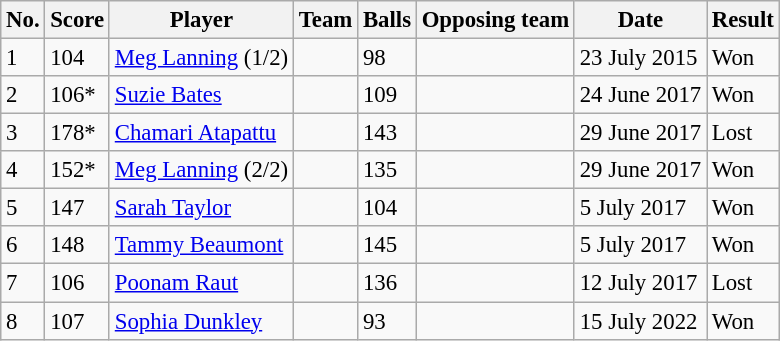<table class="wikitable sortable" style="font-size:95%">
<tr>
<th>No.</th>
<th>Score</th>
<th>Player</th>
<th>Team</th>
<th>Balls</th>
<th>Opposing team</th>
<th>Date</th>
<th>Result</th>
</tr>
<tr>
<td>1</td>
<td>104</td>
<td><a href='#'>Meg Lanning</a> (1/2)</td>
<td></td>
<td>98</td>
<td></td>
<td>23 July 2015</td>
<td>Won</td>
</tr>
<tr>
<td>2</td>
<td>106*</td>
<td><a href='#'>Suzie Bates</a></td>
<td></td>
<td>109</td>
<td></td>
<td>24 June 2017</td>
<td>Won</td>
</tr>
<tr>
<td>3</td>
<td>178*</td>
<td><a href='#'>Chamari Atapattu</a></td>
<td></td>
<td>143</td>
<td></td>
<td>29 June 2017</td>
<td>Lost</td>
</tr>
<tr>
<td>4</td>
<td>152*</td>
<td><a href='#'>Meg Lanning</a> (2/2)</td>
<td></td>
<td>135</td>
<td></td>
<td>29 June 2017</td>
<td>Won</td>
</tr>
<tr>
<td>5</td>
<td>147</td>
<td><a href='#'>Sarah Taylor</a></td>
<td></td>
<td>104</td>
<td></td>
<td>5 July 2017</td>
<td>Won</td>
</tr>
<tr>
<td>6</td>
<td>148</td>
<td><a href='#'>Tammy Beaumont</a></td>
<td></td>
<td>145</td>
<td></td>
<td>5 July 2017</td>
<td>Won</td>
</tr>
<tr>
<td>7</td>
<td>106</td>
<td><a href='#'>Poonam Raut</a></td>
<td></td>
<td>136</td>
<td></td>
<td>12 July 2017</td>
<td>Lost</td>
</tr>
<tr>
<td>8</td>
<td>107</td>
<td><a href='#'>Sophia Dunkley</a></td>
<td></td>
<td>93</td>
<td></td>
<td>15 July 2022</td>
<td>Won</td>
</tr>
</table>
